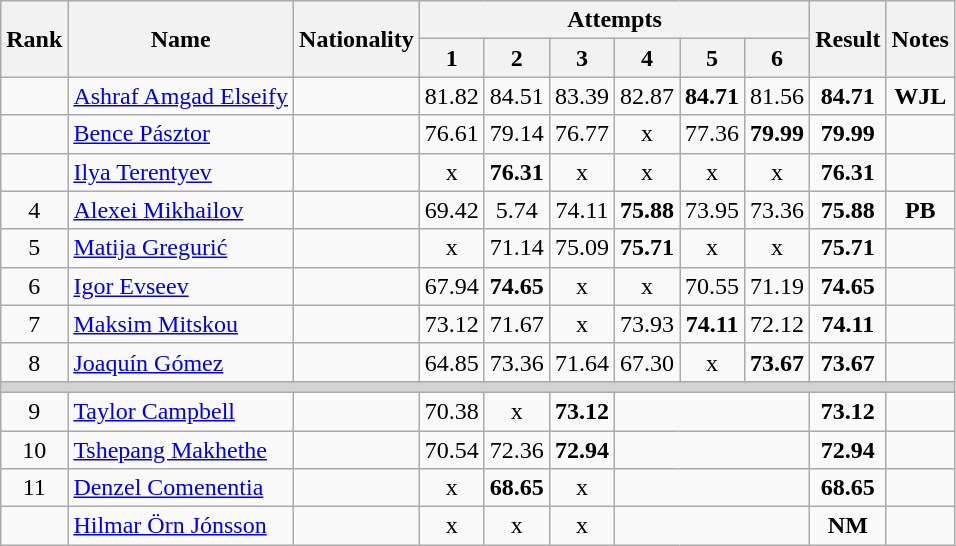<table class="wikitable sortable" style="text-align:center">
<tr>
<th rowspan=2>Rank</th>
<th rowspan=2>Name</th>
<th rowspan=2>Nationality</th>
<th colspan=6>Attempts</th>
<th rowspan=2>Result</th>
<th rowspan=2>Notes</th>
</tr>
<tr>
<th>1</th>
<th>2</th>
<th>3</th>
<th>4</th>
<th>5</th>
<th>6</th>
</tr>
<tr>
<td></td>
<td align=left><a href='#'>Ashraf Amgad Elseify</a></td>
<td align=left></td>
<td>81.82</td>
<td>84.51</td>
<td>83.39</td>
<td>82.87</td>
<td><strong>84.71</strong></td>
<td>81.56</td>
<td><strong>84.71</strong></td>
<td><strong>WJL</strong></td>
</tr>
<tr>
<td></td>
<td align=left><a href='#'>Bence Pásztor</a></td>
<td align=left></td>
<td>76.61</td>
<td>79.14</td>
<td>76.77</td>
<td>x</td>
<td>77.36</td>
<td><strong>79.99</strong></td>
<td><strong>79.99</strong></td>
<td></td>
</tr>
<tr>
<td></td>
<td align=left><a href='#'>Ilya Terentyev</a></td>
<td align=left></td>
<td>x</td>
<td><strong>76.31</strong></td>
<td>x</td>
<td>x</td>
<td>x</td>
<td>x</td>
<td><strong>76.31</strong></td>
<td></td>
</tr>
<tr>
<td>4</td>
<td align=left><a href='#'>Alexei Mikhailov</a></td>
<td align=left></td>
<td>69.42</td>
<td>5.74</td>
<td>74.11</td>
<td><strong>75.88</strong></td>
<td>73.95</td>
<td>73.36</td>
<td><strong>75.88</strong></td>
<td><strong>PB</strong></td>
</tr>
<tr>
<td>5</td>
<td align=left><a href='#'>Matija Gregurić</a></td>
<td align=left></td>
<td>x</td>
<td>71.14</td>
<td>75.09</td>
<td><strong>75.71</strong></td>
<td>x</td>
<td>x</td>
<td><strong>75.71</strong></td>
<td></td>
</tr>
<tr>
<td>6</td>
<td align=left><a href='#'>Igor Evseev</a></td>
<td align=left></td>
<td>67.94</td>
<td><strong>74.65</strong></td>
<td>x</td>
<td>x</td>
<td>70.55</td>
<td>71.19</td>
<td><strong>74.65</strong></td>
<td></td>
</tr>
<tr>
<td>7</td>
<td align=left><a href='#'>Maksim Mitskou</a></td>
<td align=left></td>
<td>73.12</td>
<td>71.67</td>
<td>x</td>
<td>73.93</td>
<td><strong>74.11</strong></td>
<td>72.12</td>
<td><strong>74.11</strong></td>
<td></td>
</tr>
<tr>
<td>8</td>
<td align=left><a href='#'>Joaquín Gómez</a></td>
<td align=left></td>
<td>64.85</td>
<td>73.36</td>
<td>71.64</td>
<td>67.30</td>
<td>x</td>
<td><strong>73.67</strong></td>
<td><strong>73.67</strong></td>
<td></td>
</tr>
<tr>
<td colspan=11 bgcolor=lightgray></td>
</tr>
<tr>
<td>9</td>
<td align=left><a href='#'>Taylor Campbell</a></td>
<td align=left></td>
<td>70.38</td>
<td>x</td>
<td><strong>73.12</strong></td>
<td colspan=3></td>
<td><strong>73.12</strong></td>
<td></td>
</tr>
<tr>
<td>10</td>
<td align=left><a href='#'>Tshepang Makhethe</a></td>
<td align=left></td>
<td>70.54</td>
<td>72.36</td>
<td><strong>72.94</strong></td>
<td colspan=3></td>
<td><strong>72.94</strong></td>
<td></td>
</tr>
<tr>
<td>11</td>
<td align=left><a href='#'>Denzel Comenentia</a></td>
<td align=left></td>
<td>x</td>
<td><strong>68.65</strong></td>
<td>x</td>
<td colspan=3></td>
<td><strong>68.65</strong></td>
<td></td>
</tr>
<tr>
<td></td>
<td align=left><a href='#'>Hilmar Örn Jónsson</a></td>
<td align=left></td>
<td>x</td>
<td>x</td>
<td>x</td>
<td colspan=3></td>
<td><strong>NM</strong></td>
<td></td>
</tr>
</table>
